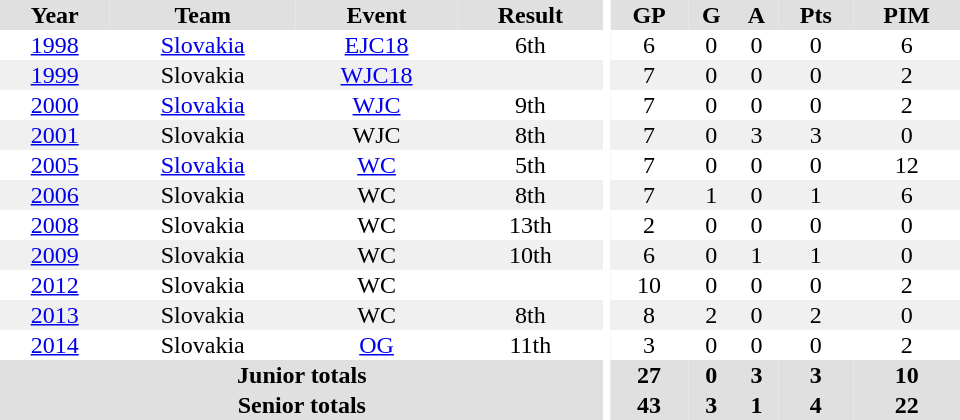<table border="0" cellpadding="1" cellspacing="0" ID="Table3" style="text-align:center; width:40em">
<tr ALIGN="center" bgcolor="#e0e0e0">
<th>Year</th>
<th>Team</th>
<th>Event</th>
<th>Result</th>
<th rowspan="99" bgcolor="#ffffff"></th>
<th>GP</th>
<th>G</th>
<th>A</th>
<th>Pts</th>
<th>PIM</th>
</tr>
<tr>
<td><a href='#'>1998</a></td>
<td><a href='#'>Slovakia</a></td>
<td><a href='#'>EJC18</a></td>
<td>6th</td>
<td>6</td>
<td>0</td>
<td>0</td>
<td>0</td>
<td>6</td>
</tr>
<tr bgcolor="#f0f0f0">
<td><a href='#'>1999</a></td>
<td>Slovakia</td>
<td><a href='#'>WJC18</a></td>
<td></td>
<td>7</td>
<td>0</td>
<td>0</td>
<td>0</td>
<td>2</td>
</tr>
<tr>
<td><a href='#'>2000</a></td>
<td><a href='#'>Slovakia</a></td>
<td><a href='#'>WJC</a></td>
<td>9th</td>
<td>7</td>
<td>0</td>
<td>0</td>
<td>0</td>
<td>2</td>
</tr>
<tr bgcolor="#f0f0f0">
<td><a href='#'>2001</a></td>
<td>Slovakia</td>
<td>WJC</td>
<td>8th</td>
<td>7</td>
<td>0</td>
<td>3</td>
<td>3</td>
<td>0</td>
</tr>
<tr>
<td><a href='#'>2005</a></td>
<td><a href='#'>Slovakia</a></td>
<td><a href='#'>WC</a></td>
<td>5th</td>
<td>7</td>
<td>0</td>
<td>0</td>
<td>0</td>
<td>12</td>
</tr>
<tr bgcolor="#f0f0f0">
<td><a href='#'>2006</a></td>
<td>Slovakia</td>
<td>WC</td>
<td>8th</td>
<td>7</td>
<td>1</td>
<td>0</td>
<td>1</td>
<td>6</td>
</tr>
<tr>
<td><a href='#'>2008</a></td>
<td>Slovakia</td>
<td>WC</td>
<td>13th</td>
<td>2</td>
<td>0</td>
<td>0</td>
<td>0</td>
<td>0</td>
</tr>
<tr bgcolor="#f0f0f0">
<td><a href='#'>2009</a></td>
<td>Slovakia</td>
<td>WC</td>
<td>10th</td>
<td>6</td>
<td>0</td>
<td>1</td>
<td>1</td>
<td>0</td>
</tr>
<tr>
<td><a href='#'>2012</a></td>
<td>Slovakia</td>
<td>WC</td>
<td></td>
<td>10</td>
<td>0</td>
<td>0</td>
<td>0</td>
<td>2</td>
</tr>
<tr bgcolor="#f0f0f0">
<td><a href='#'>2013</a></td>
<td>Slovakia</td>
<td>WC</td>
<td>8th</td>
<td>8</td>
<td>2</td>
<td>0</td>
<td>2</td>
<td>0</td>
</tr>
<tr>
<td><a href='#'>2014</a></td>
<td>Slovakia</td>
<td><a href='#'>OG</a></td>
<td>11th</td>
<td>3</td>
<td>0</td>
<td>0</td>
<td>0</td>
<td>2</td>
</tr>
<tr bgcolor="#e0e0e0">
<th colspan=4>Junior totals</th>
<th>27</th>
<th>0</th>
<th>3</th>
<th>3</th>
<th>10</th>
</tr>
<tr bgcolor="#e0e0e0">
<th colspan=4>Senior totals</th>
<th>43</th>
<th>3</th>
<th>1</th>
<th>4</th>
<th>22</th>
</tr>
</table>
